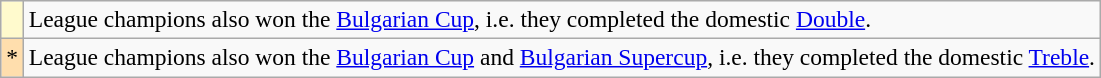<table class="wikitable" style="font-size:98%;">
<tr>
<td align=center style="background-color:#FFFACD"></td>
<td>League champions also won the <a href='#'>Bulgarian Cup</a>, i.e. they completed the domestic <a href='#'>Double</a>.</td>
</tr>
<tr>
<td align=center style="background-color:#FFDEAD">*</td>
<td>League champions also won the <a href='#'>Bulgarian Cup</a> and <a href='#'>Bulgarian Supercup</a>, i.e. they completed the domestic <a href='#'>Treble</a>.</td>
</tr>
</table>
